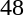<table cellspacing="0" cellpadding="0">
<tr>
<td><div>48 </div></td>
</tr>
</table>
